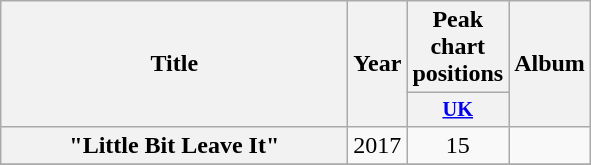<table class="wikitable plainrowheaders" style="text-align:center;">
<tr>
<th scope="col" rowspan="2" style="width:14em;">Title</th>
<th scope="col" rowspan="2" style="width:1em;">Year</th>
<th scope="col">Peak chart positions</th>
<th scope="col" rowspan="2">Album</th>
</tr>
<tr>
<th scope="col" style="width:3em;font-size:85%;"><a href='#'>UK</a><br></th>
</tr>
<tr>
<th scope="row">"Little Bit Leave It"</th>
<td>2017</td>
<td>15</td>
<td></td>
</tr>
<tr>
</tr>
</table>
